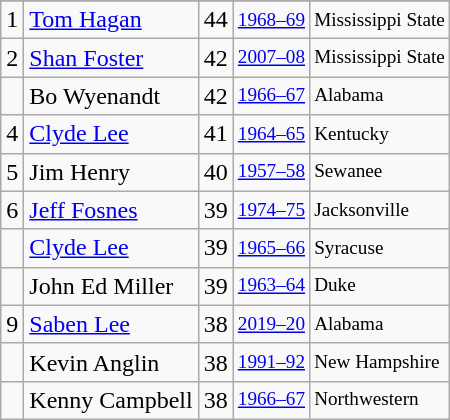<table class="wikitable">
<tr>
</tr>
<tr>
<td>1</td>
<td><a href='#'>Tom Hagan</a></td>
<td>44</td>
<td style="font-size:80%;"><a href='#'>1968–69</a></td>
<td style="font-size:80%;">Mississippi State</td>
</tr>
<tr>
<td>2</td>
<td><a href='#'>Shan Foster</a></td>
<td>42</td>
<td style="font-size:80%;"><a href='#'>2007–08</a></td>
<td style="font-size:80%;">Mississippi State</td>
</tr>
<tr>
<td></td>
<td>Bo Wyenandt</td>
<td>42</td>
<td style="font-size:80%;"><a href='#'>1966–67</a></td>
<td style="font-size:80%;">Alabama</td>
</tr>
<tr>
<td>4</td>
<td><a href='#'>Clyde Lee</a></td>
<td>41</td>
<td style="font-size:80%;"><a href='#'>1964–65</a></td>
<td style="font-size:80%;">Kentucky</td>
</tr>
<tr>
<td>5</td>
<td>Jim Henry</td>
<td>40</td>
<td style="font-size:80%;"><a href='#'>1957–58</a></td>
<td style="font-size:80%;">Sewanee</td>
</tr>
<tr>
<td>6</td>
<td><a href='#'>Jeff Fosnes</a></td>
<td>39</td>
<td style="font-size:80%;"><a href='#'>1974–75</a></td>
<td style="font-size:80%;">Jacksonville</td>
</tr>
<tr>
<td></td>
<td><a href='#'>Clyde Lee</a></td>
<td>39</td>
<td style="font-size:80%;"><a href='#'>1965–66</a></td>
<td style="font-size:80%;">Syracuse</td>
</tr>
<tr>
<td></td>
<td>John Ed Miller</td>
<td>39</td>
<td style="font-size:80%;"><a href='#'>1963–64</a></td>
<td style="font-size:80%;">Duke</td>
</tr>
<tr>
<td>9</td>
<td><a href='#'>Saben Lee</a></td>
<td>38</td>
<td style="font-size:80%;"><a href='#'>2019–20</a></td>
<td style="font-size:80%;">Alabama</td>
</tr>
<tr>
<td></td>
<td>Kevin Anglin</td>
<td>38</td>
<td style="font-size:80%;"><a href='#'>1991–92</a></td>
<td style="font-size:80%;">New Hampshire</td>
</tr>
<tr>
<td></td>
<td>Kenny Campbell</td>
<td>38</td>
<td style="font-size:80%;"><a href='#'>1966–67</a></td>
<td style="font-size:80%;">Northwestern</td>
</tr>
</table>
